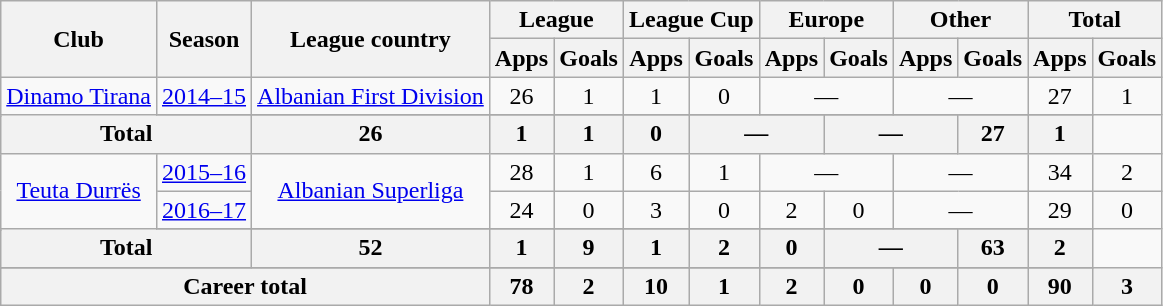<table class="wikitable" style="text-align: center;">
<tr>
<th rowspan="2">Club</th>
<th rowspan="2">Season</th>
<th rowspan="2">League country</th>
<th colspan="2">League</th>
<th colspan="2">League Cup</th>
<th colspan="2">Europe</th>
<th colspan="2">Other</th>
<th colspan="2">Total</th>
</tr>
<tr>
<th>Apps</th>
<th>Goals</th>
<th>Apps</th>
<th>Goals</th>
<th>Apps</th>
<th>Goals</th>
<th>Apps</th>
<th>Goals</th>
<th>Apps</th>
<th>Goals</th>
</tr>
<tr>
<td rowspan="2" valign="center"><a href='#'>Dinamo Tirana</a></td>
<td><a href='#'>2014–15</a></td>
<td rowspan="1"><a href='#'>Albanian First Division</a></td>
<td>26</td>
<td>1</td>
<td>1</td>
<td>0</td>
<td colspan="2">—</td>
<td colspan="2">—</td>
<td>27</td>
<td>1</td>
</tr>
<tr>
</tr>
<tr>
<th colspan="2" valign="center">Total</th>
<th>26</th>
<th>1</th>
<th>1</th>
<th>0</th>
<th colspan="2">—</th>
<th colspan="2">—</th>
<th>27</th>
<th>1</th>
</tr>
<tr>
<td rowspan="3" valign="center"><a href='#'>Teuta Durrës</a></td>
<td><a href='#'>2015–16</a></td>
<td rowspan="2"><a href='#'>Albanian Superliga</a></td>
<td>28</td>
<td>1</td>
<td>6</td>
<td>1</td>
<td colspan="2">—</td>
<td colspan="2">—</td>
<td>34</td>
<td>2</td>
</tr>
<tr>
<td><a href='#'>2016–17</a></td>
<td>24</td>
<td>0</td>
<td>3</td>
<td>0</td>
<td>2</td>
<td>0</td>
<td colspan="2">—</td>
<td>29</td>
<td>0</td>
</tr>
<tr>
</tr>
<tr>
<th colspan="2" valign="center">Total</th>
<th>52</th>
<th>1</th>
<th>9</th>
<th>1</th>
<th>2</th>
<th>0</th>
<th colspan="2">—</th>
<th>63</th>
<th>2</th>
</tr>
<tr>
</tr>
<tr>
<th colspan="3">Career total</th>
<th>78</th>
<th>2</th>
<th>10</th>
<th>1</th>
<th>2</th>
<th>0</th>
<th>0</th>
<th>0</th>
<th>90</th>
<th>3</th>
</tr>
</table>
